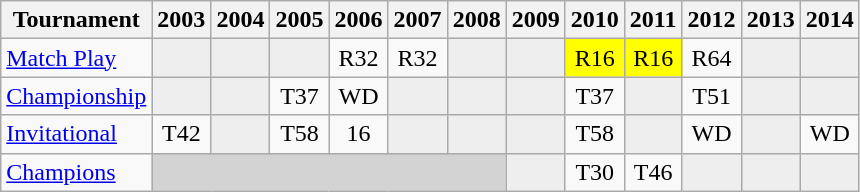<table class="wikitable" style="text-align:center;">
<tr>
<th>Tournament</th>
<th>2003</th>
<th>2004</th>
<th>2005</th>
<th>2006</th>
<th>2007</th>
<th>2008</th>
<th>2009</th>
<th>2010</th>
<th>2011</th>
<th>2012</th>
<th>2013</th>
<th>2014</th>
</tr>
<tr>
<td align="left"><a href='#'>Match Play</a></td>
<td style="background:#eeeeee;"></td>
<td style="background:#eeeeee;"></td>
<td style="background:#eeeeee;"></td>
<td>R32</td>
<td>R32</td>
<td style="background:#eeeeee;"></td>
<td style="background:#eeeeee;"></td>
<td style="background:yellow;">R16</td>
<td style="background:yellow;">R16</td>
<td>R64</td>
<td style="background:#eeeeee;"></td>
<td style="background:#eeeeee;"></td>
</tr>
<tr>
<td align="left"><a href='#'>Championship</a></td>
<td style="background:#eeeeee;"></td>
<td style="background:#eeeeee;"></td>
<td>T37</td>
<td>WD</td>
<td style="background:#eeeeee;"></td>
<td style="background:#eeeeee;"></td>
<td style="background:#eeeeee;"></td>
<td>T37</td>
<td style="background:#eeeeee;"></td>
<td>T51</td>
<td style="background:#eeeeee;"></td>
<td style="background:#eeeeee;"></td>
</tr>
<tr>
<td align="left"><a href='#'>Invitational</a></td>
<td>T42</td>
<td style="background:#eeeeee;"></td>
<td>T58</td>
<td>16</td>
<td style="background:#eeeeee;"></td>
<td style="background:#eeeeee;"></td>
<td style="background:#eeeeee;"></td>
<td>T58</td>
<td style="background:#eeeeee;"></td>
<td>WD</td>
<td style="background:#eeeeee;"></td>
<td>WD</td>
</tr>
<tr>
<td align="left"><a href='#'>Champions</a></td>
<td colspan=6 style="background:#D3D3D3;"></td>
<td style="background:#eeeeee;"></td>
<td>T30</td>
<td>T46</td>
<td style="background:#eeeeee;"></td>
<td style="background:#eeeeee;"></td>
<td style="background:#eeeeee;"></td>
</tr>
</table>
